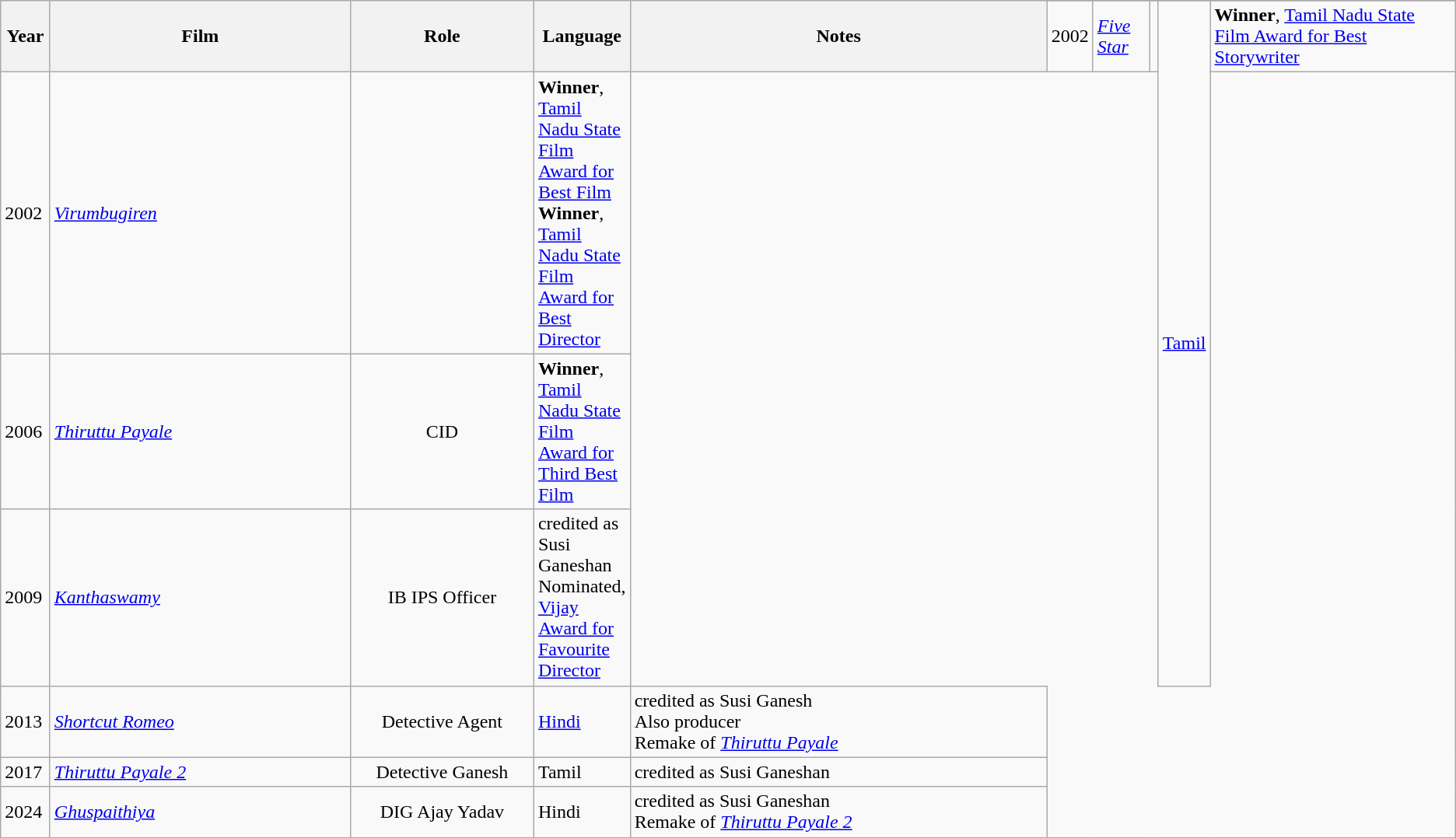<table class="wikitable sortable">
<tr>
<th rowspan="2" style="width:35px;">Year</th>
<th rowspan="2" style="width:250px;">Film</th>
<th rowspan="2" style="width:150px;">Role</th>
<th rowspan="2" style="width:50px;">Language</th>
<th rowspan="2"  style="text-align:center; width:350px;" class="unsortable">Notes</th>
</tr>
<tr>
<td>2002</td>
<td><em><a href='#'>Five Star</a></em></td>
<td></td>
<td rowspan="4"><a href='#'>Tamil</a></td>
<td><strong>Winner</strong>, <a href='#'>Tamil Nadu State Film Award for Best Storywriter</a></td>
</tr>
<tr>
<td>2002</td>
<td><em><a href='#'>Virumbugiren</a></em></td>
<td></td>
<td><strong>Winner</strong>, <a href='#'>Tamil Nadu State Film Award for Best Film</a><br><strong>Winner</strong>, <a href='#'>Tamil Nadu State Film Award for Best Director</a></td>
</tr>
<tr>
<td>2006</td>
<td><em><a href='#'>Thiruttu Payale</a></em></td>
<td style="text-align:center;">CID</td>
<td><strong>Winner</strong>, <a href='#'>Tamil Nadu State Film Award for Third Best Film</a></td>
</tr>
<tr>
<td>2009</td>
<td><em><a href='#'>Kanthaswamy</a></em></td>
<td style="text-align:center;">IB IPS Officer</td>
<td>credited as Susi Ganeshan<br>Nominated, <a href='#'>Vijay Award for Favourite Director</a></td>
</tr>
<tr>
<td>2013</td>
<td><em><a href='#'>Shortcut Romeo</a></em></td>
<td style="text-align:center;">Detective Agent</td>
<td><a href='#'>Hindi</a></td>
<td>credited as Susi Ganesh<br>Also producer<br>Remake of <em><a href='#'>Thiruttu Payale</a></em></td>
</tr>
<tr>
<td>2017</td>
<td><em><a href='#'>Thiruttu Payale 2</a></em></td>
<td style="text-align:center;">Detective Ganesh</td>
<td>Tamil</td>
<td>credited as Susi Ganeshan</td>
</tr>
<tr>
<td>2024</td>
<td><em><a href='#'>Ghuspaithiya</a></em></td>
<td style="text-align:center;">DIG Ajay Yadav</td>
<td>Hindi</td>
<td>credited as Susi Ganeshan<br>Remake of <em><a href='#'>Thiruttu Payale 2</a></em></td>
</tr>
<tr>
</tr>
</table>
